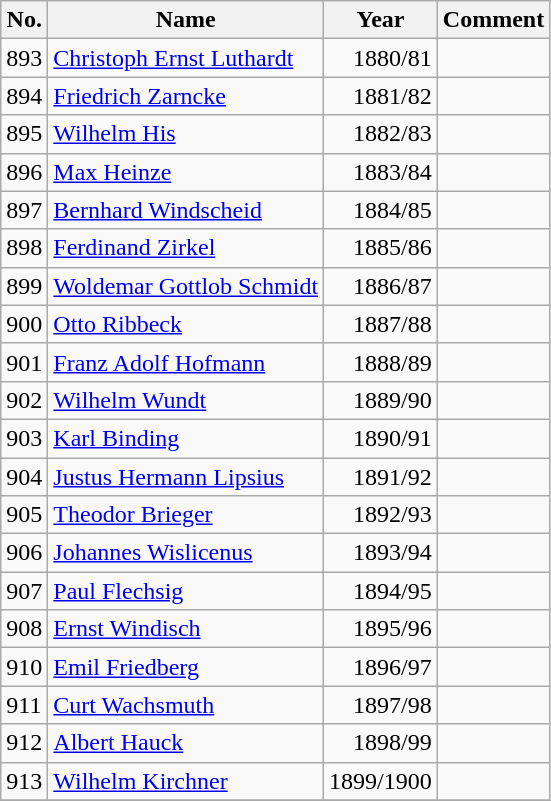<table class="wikitable">
<tr>
<th bgcolor="silver">No.</th>
<th bgcolor="silver">Name</th>
<th bgcolor="silver">Year</th>
<th bgcolor="silver">Comment</th>
</tr>
<tr>
<td>893</td>
<td><a href='#'>Christoph Ernst Luthardt</a></td>
<td align="right">1880/81</td>
<td></td>
</tr>
<tr>
<td>894</td>
<td><a href='#'>Friedrich Zarncke</a></td>
<td align="right">1881/82</td>
<td></td>
</tr>
<tr>
<td>895</td>
<td><a href='#'>Wilhelm His</a></td>
<td align="right">1882/83</td>
<td></td>
</tr>
<tr>
<td>896</td>
<td><a href='#'>Max Heinze</a></td>
<td align="right">1883/84</td>
<td></td>
</tr>
<tr>
<td>897</td>
<td><a href='#'>Bernhard Windscheid</a></td>
<td align="right">1884/85</td>
<td></td>
</tr>
<tr>
<td>898</td>
<td><a href='#'>Ferdinand Zirkel</a></td>
<td align="right">1885/86</td>
<td></td>
</tr>
<tr>
<td>899</td>
<td><a href='#'>Woldemar Gottlob Schmidt</a></td>
<td align="right">1886/87</td>
<td></td>
</tr>
<tr>
<td>900</td>
<td><a href='#'>Otto Ribbeck</a></td>
<td align="right">1887/88</td>
<td></td>
</tr>
<tr>
<td>901</td>
<td><a href='#'>Franz Adolf Hofmann</a></td>
<td align="right">1888/89</td>
<td></td>
</tr>
<tr>
<td>902</td>
<td><a href='#'>Wilhelm Wundt</a></td>
<td align="right">1889/90</td>
<td></td>
</tr>
<tr>
<td>903</td>
<td><a href='#'>Karl Binding</a></td>
<td align="right">1890/91</td>
<td></td>
</tr>
<tr>
<td>904</td>
<td><a href='#'>Justus Hermann Lipsius</a></td>
<td align="right">1891/92</td>
<td></td>
</tr>
<tr>
<td>905</td>
<td><a href='#'>Theodor Brieger</a></td>
<td align="right">1892/93</td>
<td></td>
</tr>
<tr>
<td>906</td>
<td><a href='#'>Johannes Wislicenus</a></td>
<td align="right">1893/94</td>
<td></td>
</tr>
<tr>
<td>907</td>
<td><a href='#'>Paul Flechsig</a></td>
<td align="right">1894/95</td>
<td></td>
</tr>
<tr>
<td>908</td>
<td><a href='#'>Ernst Windisch</a></td>
<td align="right">1895/96</td>
<td></td>
</tr>
<tr>
<td>910</td>
<td><a href='#'>Emil Friedberg</a></td>
<td align="right">1896/97</td>
<td></td>
</tr>
<tr>
<td>911</td>
<td><a href='#'>Curt Wachsmuth</a></td>
<td align="right">1897/98</td>
<td></td>
</tr>
<tr>
<td>912</td>
<td><a href='#'>Albert Hauck</a></td>
<td align="right">1898/99</td>
<td></td>
</tr>
<tr>
<td>913</td>
<td><a href='#'>Wilhelm Kirchner</a></td>
<td align="right">1899/1900</td>
<td></td>
</tr>
<tr>
</tr>
</table>
